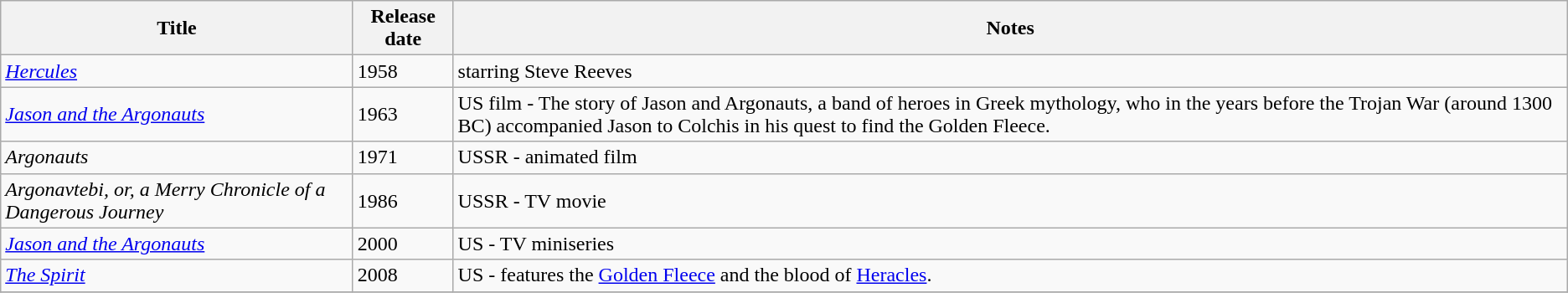<table class="wikitable sortable">
<tr>
<th scope="col">Title</th>
<th scope="col">Release date</th>
<th scope="col" class="unsortable">Notes</th>
</tr>
<tr>
<td><em><a href='#'>Hercules</a></em></td>
<td>1958</td>
<td> starring Steve Reeves</td>
</tr>
<tr>
<td><em><a href='#'>Jason and the Argonauts</a></em></td>
<td>1963</td>
<td>US film - The story of Jason and Argonauts, a band of heroes in Greek mythology, who in the years before the Trojan War (around 1300 BC)  accompanied Jason to Colchis in his quest to find the Golden Fleece.</td>
</tr>
<tr>
<td><em>Argonauts</em></td>
<td>1971</td>
<td> USSR - animated film</td>
</tr>
<tr>
<td><em>Argonavtebi, or, a Merry Chronicle of a Dangerous Journey</em></td>
<td>1986</td>
<td>USSR - TV movie</td>
</tr>
<tr>
<td><em><a href='#'>Jason and the Argonauts</a></em></td>
<td>2000</td>
<td>US - TV miniseries</td>
</tr>
<tr>
<td><em><a href='#'>The Spirit</a></em></td>
<td>2008</td>
<td>US - features the <a href='#'>Golden Fleece</a> and the blood of <a href='#'>Heracles</a>.</td>
</tr>
<tr>
</tr>
</table>
